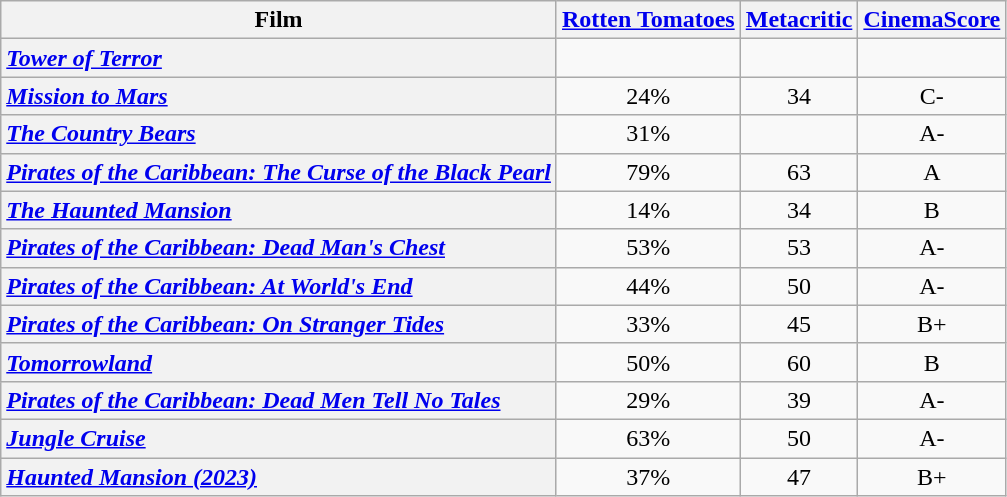<table class="wikitable plainrowheaders sortable" style="text-align: center">
<tr>
<th scope="col">Film</th>
<th scope="col"><a href='#'>Rotten Tomatoes</a></th>
<th scope="col"><a href='#'>Metacritic</a></th>
<th scope="col"><a href='#'>CinemaScore</a></th>
</tr>
<tr>
<th scope="row" style="text-align:left"><em><a href='#'>Tower of Terror</a></em></th>
<td></td>
<td></td>
<td></td>
</tr>
<tr>
<th scope="row" style="text-align:left"><em><a href='#'>Mission to Mars</a></em></th>
<td>24%</td>
<td>34</td>
<td>C-</td>
</tr>
<tr>
<th scope="row" style="text-align:left"><em><a href='#'>The Country Bears</a></em></th>
<td>31%</td>
<td></td>
<td>A-</td>
</tr>
<tr>
<th scope="row" style="text-align:left"><em><a href='#'>Pirates of the Caribbean: The Curse of the Black Pearl</a></em></th>
<td>79%</td>
<td>63</td>
<td>A</td>
</tr>
<tr>
<th scope="row" style="text-align:left"><em><a href='#'>The Haunted Mansion</a></em></th>
<td>14%</td>
<td>34</td>
<td>B</td>
</tr>
<tr>
<th scope="row" style="text-align:left"><em><a href='#'>Pirates of the Caribbean: Dead Man's Chest</a></em></th>
<td>53%</td>
<td>53</td>
<td>A-</td>
</tr>
<tr>
<th scope="row" style="text-align:left"><em><a href='#'>Pirates of the Caribbean: At World's End</a></em></th>
<td>44%</td>
<td>50</td>
<td>A-</td>
</tr>
<tr>
<th scope="row" style="text-align:left"><em><a href='#'>Pirates of the Caribbean: On Stranger Tides</a></em></th>
<td>33%</td>
<td>45</td>
<td>B+</td>
</tr>
<tr>
<th scope="row" style="text-align:left"><em><a href='#'>Tomorrowland</a></em></th>
<td>50%</td>
<td>60</td>
<td>B</td>
</tr>
<tr>
<th scope="row" style="text-align:left"><em><a href='#'>Pirates of the Caribbean: Dead Men Tell No Tales</a></em></th>
<td>29%</td>
<td>39</td>
<td>A-</td>
</tr>
<tr>
<th scope="row" style="text-align:left"><em><a href='#'>Jungle Cruise</a></em></th>
<td>63%</td>
<td>50</td>
<td>A-</td>
</tr>
<tr>
<th scope="row" style="text-align:left"><em><a href='#'>Haunted Mansion (2023)</a></em></th>
<td>37%</td>
<td>47</td>
<td>B+</td>
</tr>
</table>
